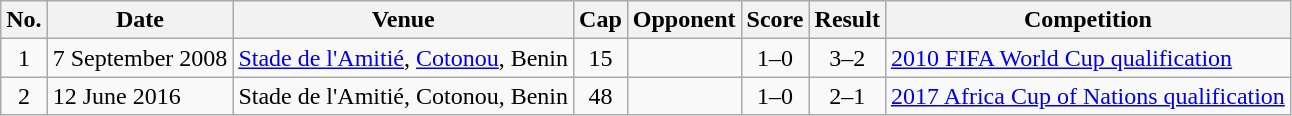<table class="wikitable sortable">
<tr>
<th scope="col">No.</th>
<th scope="col" data-sort-type="date">Date</th>
<th scope="col">Venue</th>
<th scope="col">Cap</th>
<th scope="col">Opponent</th>
<th scope="col">Score</th>
<th scope="col">Result</th>
<th scope="col">Competition</th>
</tr>
<tr>
<td align="center">1</td>
<td>7 September 2008</td>
<td><a href='#'>Stade de l'Amitié</a>, <a href='#'>Cotonou</a>, Benin</td>
<td align="center">15</td>
<td></td>
<td align="center">1–0</td>
<td align="center">3–2</td>
<td><a href='#'>2010 FIFA World Cup qualification</a></td>
</tr>
<tr>
<td align="center">2</td>
<td>12 June 2016</td>
<td>Stade de l'Amitié, Cotonou, Benin</td>
<td align="center">48</td>
<td></td>
<td align="center">1–0</td>
<td align="center">2–1</td>
<td><a href='#'>2017 Africa Cup of Nations qualification</a></td>
</tr>
</table>
